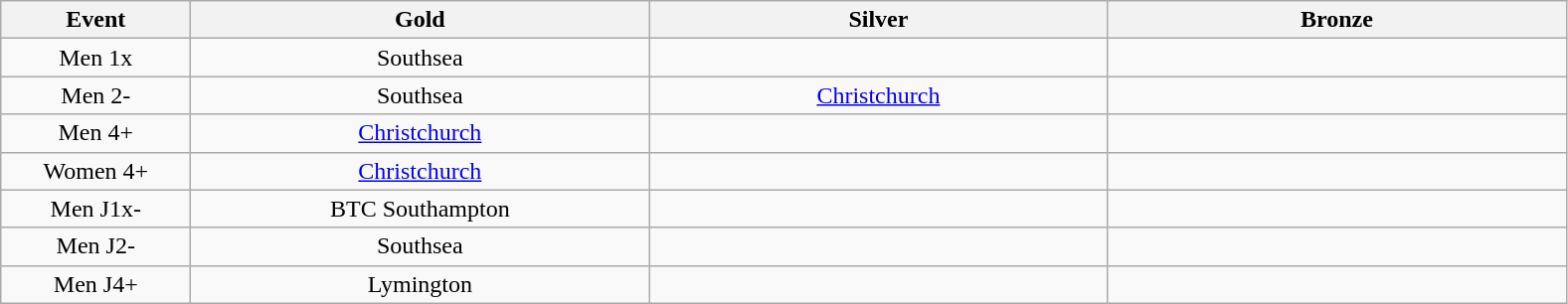<table class="wikitable" style="text-align:center">
<tr>
<th width=120>Event</th>
<th width=300>Gold</th>
<th width=300>Silver</th>
<th width=300>Bronze</th>
</tr>
<tr>
<td>Men 1x</td>
<td>Southsea</td>
<td></td>
<td></td>
</tr>
<tr>
<td>Men 2-</td>
<td>Southsea</td>
<td><a href='#'>Christchurch</a></td>
<td></td>
</tr>
<tr>
<td>Men 4+</td>
<td><a href='#'>Christchurch</a></td>
<td></td>
<td></td>
</tr>
<tr>
<td>Women 4+</td>
<td><a href='#'>Christchurch</a></td>
<td></td>
<td></td>
</tr>
<tr>
<td>Men J1x-</td>
<td>BTC Southampton</td>
<td></td>
<td></td>
</tr>
<tr>
<td>Men J2-</td>
<td>Southsea</td>
<td></td>
<td></td>
</tr>
<tr>
<td>Men J4+</td>
<td>Lymington</td>
<td></td>
<td></td>
</tr>
</table>
